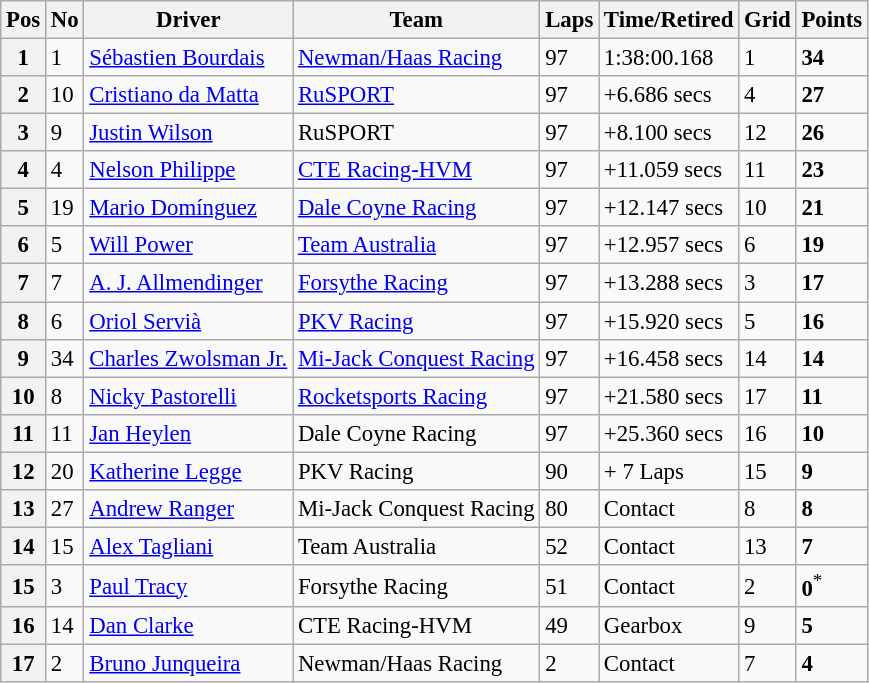<table class="wikitable" style="font-size:95%;">
<tr>
<th>Pos</th>
<th>No</th>
<th>Driver</th>
<th>Team</th>
<th>Laps</th>
<th>Time/Retired</th>
<th>Grid</th>
<th>Points</th>
</tr>
<tr>
<th>1</th>
<td>1</td>
<td> <a href='#'>Sébastien Bourdais</a></td>
<td><a href='#'>Newman/Haas Racing</a></td>
<td>97</td>
<td>1:38:00.168</td>
<td>1</td>
<td><strong>34</strong></td>
</tr>
<tr>
<th>2</th>
<td>10</td>
<td> <a href='#'>Cristiano da Matta</a></td>
<td><a href='#'>RuSPORT</a></td>
<td>97</td>
<td>+6.686 secs</td>
<td>4</td>
<td><strong>27</strong></td>
</tr>
<tr>
<th>3</th>
<td>9</td>
<td> <a href='#'>Justin Wilson</a></td>
<td>RuSPORT</td>
<td>97</td>
<td>+8.100 secs</td>
<td>12</td>
<td><strong>26</strong></td>
</tr>
<tr>
<th>4</th>
<td>4</td>
<td> <a href='#'>Nelson Philippe</a></td>
<td><a href='#'>CTE Racing-HVM</a></td>
<td>97</td>
<td>+11.059 secs</td>
<td>11</td>
<td><strong>23</strong></td>
</tr>
<tr>
<th>5</th>
<td>19</td>
<td> <a href='#'>Mario Domínguez</a></td>
<td><a href='#'>Dale Coyne Racing</a></td>
<td>97</td>
<td>+12.147 secs</td>
<td>10</td>
<td><strong>21</strong></td>
</tr>
<tr>
<th>6</th>
<td>5</td>
<td> <a href='#'>Will Power</a></td>
<td><a href='#'>Team Australia</a></td>
<td>97</td>
<td>+12.957 secs</td>
<td>6</td>
<td><strong>19</strong></td>
</tr>
<tr>
<th>7</th>
<td>7</td>
<td> <a href='#'>A. J. Allmendinger</a></td>
<td><a href='#'>Forsythe Racing</a></td>
<td>97</td>
<td>+13.288 secs</td>
<td>3</td>
<td><strong>17</strong></td>
</tr>
<tr>
<th>8</th>
<td>6</td>
<td> <a href='#'>Oriol Servià</a></td>
<td><a href='#'>PKV Racing</a></td>
<td>97</td>
<td>+15.920 secs</td>
<td>5</td>
<td><strong>16</strong></td>
</tr>
<tr>
<th>9</th>
<td>34</td>
<td> <a href='#'>Charles Zwolsman Jr.</a></td>
<td><a href='#'>Mi-Jack Conquest Racing</a></td>
<td>97</td>
<td>+16.458 secs</td>
<td>14</td>
<td><strong>14</strong></td>
</tr>
<tr>
<th>10</th>
<td>8</td>
<td> <a href='#'>Nicky Pastorelli</a></td>
<td><a href='#'>Rocketsports Racing</a></td>
<td>97</td>
<td>+21.580 secs</td>
<td>17</td>
<td><strong>11</strong></td>
</tr>
<tr>
<th>11</th>
<td>11</td>
<td> <a href='#'>Jan Heylen</a></td>
<td>Dale Coyne Racing</td>
<td>97</td>
<td>+25.360 secs</td>
<td>16</td>
<td><strong>10</strong></td>
</tr>
<tr>
<th>12</th>
<td>20</td>
<td> <a href='#'>Katherine Legge</a></td>
<td>PKV Racing</td>
<td>90</td>
<td>+ 7 Laps</td>
<td>15</td>
<td><strong>9</strong></td>
</tr>
<tr>
<th>13</th>
<td>27</td>
<td> <a href='#'>Andrew Ranger</a></td>
<td>Mi-Jack Conquest Racing</td>
<td>80</td>
<td>Contact</td>
<td>8</td>
<td><strong>8</strong></td>
</tr>
<tr>
<th>14</th>
<td>15</td>
<td> <a href='#'>Alex Tagliani</a></td>
<td>Team Australia</td>
<td>52</td>
<td>Contact</td>
<td>13</td>
<td><strong>7</strong></td>
</tr>
<tr>
<th>15</th>
<td>3</td>
<td> <a href='#'>Paul Tracy</a></td>
<td>Forsythe Racing</td>
<td>51</td>
<td>Contact</td>
<td>2</td>
<td><strong>0</strong><sup>*</sup></td>
</tr>
<tr>
<th>16</th>
<td>14</td>
<td> <a href='#'>Dan Clarke</a></td>
<td>CTE Racing-HVM</td>
<td>49</td>
<td>Gearbox</td>
<td>9</td>
<td><strong>5</strong></td>
</tr>
<tr>
<th>17</th>
<td>2</td>
<td> <a href='#'>Bruno Junqueira</a></td>
<td>Newman/Haas Racing</td>
<td>2</td>
<td>Contact</td>
<td>7</td>
<td><strong>4</strong></td>
</tr>
</table>
